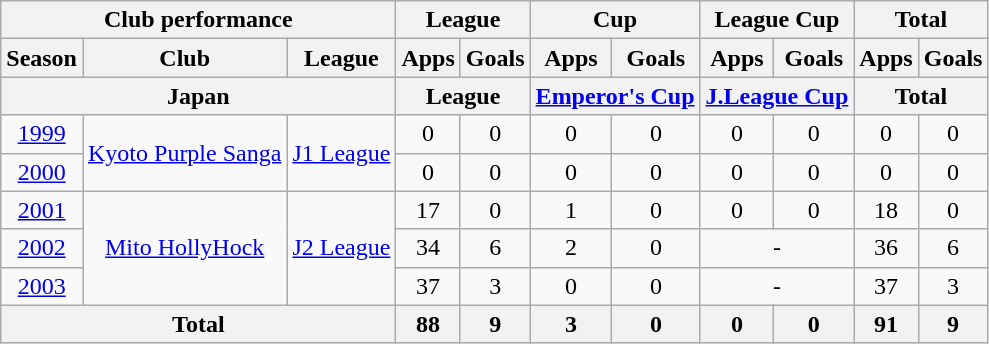<table class="wikitable" style="text-align:center;">
<tr>
<th colspan=3>Club performance</th>
<th colspan=2>League</th>
<th colspan=2>Cup</th>
<th colspan=2>League Cup</th>
<th colspan=2>Total</th>
</tr>
<tr>
<th>Season</th>
<th>Club</th>
<th>League</th>
<th>Apps</th>
<th>Goals</th>
<th>Apps</th>
<th>Goals</th>
<th>Apps</th>
<th>Goals</th>
<th>Apps</th>
<th>Goals</th>
</tr>
<tr>
<th colspan=3>Japan</th>
<th colspan=2>League</th>
<th colspan=2><a href='#'>Emperor's Cup</a></th>
<th colspan=2><a href='#'>J.League Cup</a></th>
<th colspan=2>Total</th>
</tr>
<tr>
<td><a href='#'>1999</a></td>
<td rowspan="2"><a href='#'>Kyoto Purple Sanga</a></td>
<td rowspan="2"><a href='#'>J1 League</a></td>
<td>0</td>
<td>0</td>
<td>0</td>
<td>0</td>
<td>0</td>
<td>0</td>
<td>0</td>
<td>0</td>
</tr>
<tr>
<td><a href='#'>2000</a></td>
<td>0</td>
<td>0</td>
<td>0</td>
<td>0</td>
<td>0</td>
<td>0</td>
<td>0</td>
<td>0</td>
</tr>
<tr>
<td><a href='#'>2001</a></td>
<td rowspan="3"><a href='#'>Mito HollyHock</a></td>
<td rowspan="3"><a href='#'>J2 League</a></td>
<td>17</td>
<td>0</td>
<td>1</td>
<td>0</td>
<td>0</td>
<td>0</td>
<td>18</td>
<td>0</td>
</tr>
<tr>
<td><a href='#'>2002</a></td>
<td>34</td>
<td>6</td>
<td>2</td>
<td>0</td>
<td colspan="2">-</td>
<td>36</td>
<td>6</td>
</tr>
<tr>
<td><a href='#'>2003</a></td>
<td>37</td>
<td>3</td>
<td>0</td>
<td>0</td>
<td colspan="2">-</td>
<td>37</td>
<td>3</td>
</tr>
<tr>
<th colspan=3>Total</th>
<th>88</th>
<th>9</th>
<th>3</th>
<th>0</th>
<th>0</th>
<th>0</th>
<th>91</th>
<th>9</th>
</tr>
</table>
